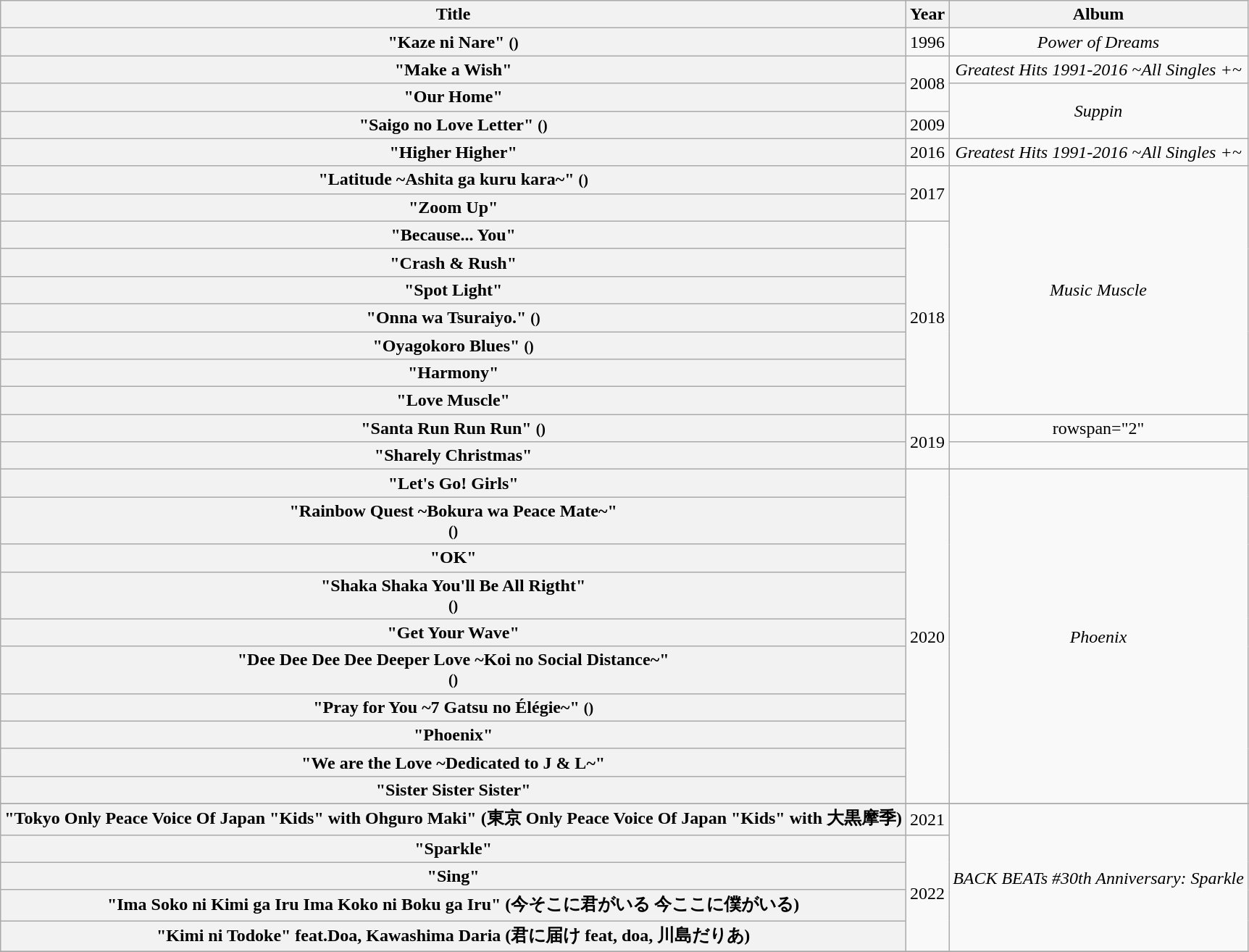<table class="wikitable plainrowheaders" style="text-align:center;">
<tr>
<th scope="col">Title</th>
<th scope="col">Year</th>
<th scope="col">Album</th>
</tr>
<tr>
<th scope="row">"Kaze ni Nare" <small>()</small></th>
<td>1996</td>
<td><em>Power of Dreams</em></td>
</tr>
<tr>
<th scope="row">"Make a Wish"</th>
<td rowspan="2">2008</td>
<td><em>Greatest Hits 1991-2016 ~All Singles +~</em></td>
</tr>
<tr>
<th scope="row">"Our Home"</th>
<td rowspan="2"><em>Suppin</em></td>
</tr>
<tr>
<th scope="row">"Saigo no Love Letter" <small>()</small></th>
<td>2009</td>
</tr>
<tr>
<th scope="row">"Higher Higher"</th>
<td>2016</td>
<td><em>Greatest Hits 1991-2016 ~All Singles +~</em></td>
</tr>
<tr>
<th scope="row">"Latitude ~Ashita ga kuru kara~" <small>()</small></th>
<td rowspan="2">2017</td>
<td rowspan="9"><em>Music Muscle</em></td>
</tr>
<tr>
<th scope="row">"Zoom Up" </th>
</tr>
<tr>
<th scope="row">"Because... You"</th>
<td rowspan="7">2018</td>
</tr>
<tr>
<th scope="row">"Crash & Rush" </th>
</tr>
<tr>
<th scope="row">"Spot Light"</th>
</tr>
<tr>
<th scope="row">"Onna wa Tsuraiyo." <small>()</small></th>
</tr>
<tr>
<th scope="row">"Oyagokoro Blues" <small>()</small></th>
</tr>
<tr>
<th scope="row">"Harmony"</th>
</tr>
<tr>
<th scope="row">"Love Muscle"</th>
</tr>
<tr>
<th scope="row">"Santa Run Run Run" <small>()</small></th>
<td rowspan="2">2019</td>
<td>rowspan="2" </td>
</tr>
<tr>
<th scope="row">"Sharely Christmas" </th>
</tr>
<tr>
<th scope="row">"Let's Go! Girls"</th>
<td rowspan="10">2020</td>
<td rowspan="10"><em>Phoenix</em></td>
</tr>
<tr>
<th scope="row">"Rainbow Quest ~Bokura wa Peace Mate~" <br><small>()</small></th>
</tr>
<tr>
<th scope="row">"OK"</th>
</tr>
<tr>
<th scope="row">"Shaka Shaka You'll Be All Rigtht" <br><small>()</small></th>
</tr>
<tr>
<th scope="row">"Get Your Wave"<br></th>
</tr>
<tr>
<th scope="row">"Dee Dee Dee Dee Deeper Love ~Koi no Social Distance~" <br><small>()</small></th>
</tr>
<tr>
<th scope="row">"Pray for You ~7 Gatsu no Élégie~" <small>()</small></th>
</tr>
<tr>
<th scope="row">"Phoenix"</th>
</tr>
<tr>
<th scope="row">"We are the Love ~Dedicated to J & L~"</th>
</tr>
<tr>
<th scope="row">"Sister Sister Sister"</th>
</tr>
<tr>
</tr>
<tr>
</tr>
<tr>
<th scope="row">"Tokyo Only Peace Voice Of Japan "Kids" with Ohguro Maki" (東京 Only Peace Voice Of Japan "Kids" with 大黒摩季)</th>
<td>2021</td>
<td rowspan="5"><em>BACK BEATs #30th Anniversary: Sparkle</em></td>
</tr>
<tr>
<th scope="row">"Sparkle"</th>
<td rowspan="4">2022</td>
</tr>
<tr>
<th scope="row">"Sing"</th>
</tr>
<tr>
<th scope="row">"Ima Soko ni Kimi ga Iru Ima Koko ni Boku ga Iru" (今そこに君がいる 今ここに僕がいる)</th>
</tr>
<tr>
<th scope="row">"Kimi ni Todoke" feat.Doa, Kawashima Daria (君に届け feat, doa, 川島だりあ)</th>
</tr>
<tr>
</tr>
<tr>
</tr>
</table>
